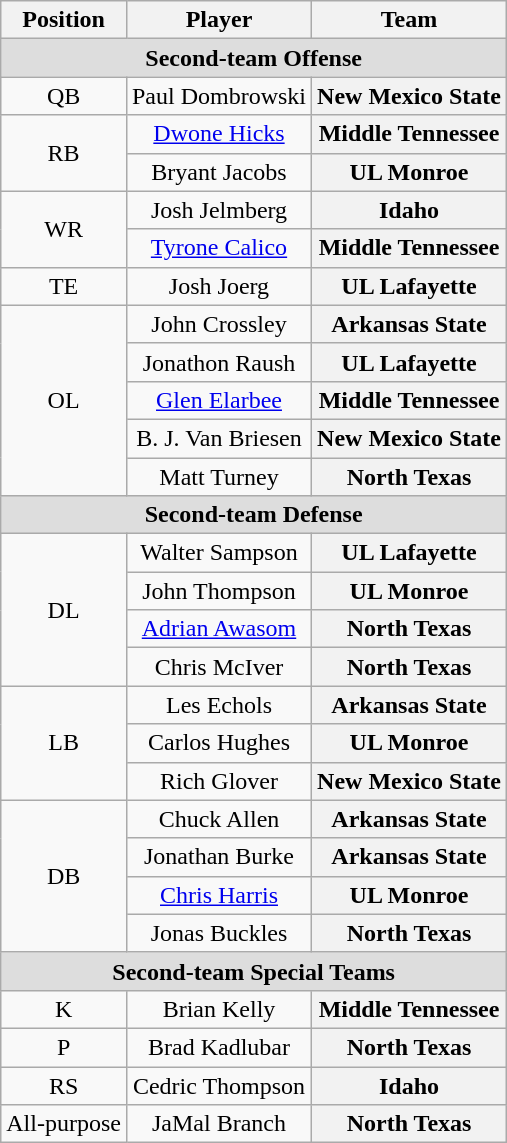<table class="wikitable" border="0">
<tr>
<th>Position</th>
<th>Player</th>
<th>Team</th>
</tr>
<tr>
<td colspan="3" style="text-align:center; background:#ddd;"><strong>Second-team Offense</strong></td>
</tr>
<tr style="text-align:center;">
<td>QB</td>
<td>Paul Dombrowski</td>
<th Style = >New Mexico State</th>
</tr>
<tr style="text-align:center;">
<td rowspan="2">RB</td>
<td><a href='#'>Dwone Hicks</a></td>
<th Style = >Middle Tennessee</th>
</tr>
<tr style="text-align:center;">
<td>Bryant Jacobs</td>
<th Style = >UL Monroe</th>
</tr>
<tr style="text-align:center;">
<td rowspan="2">WR</td>
<td>Josh Jelmberg</td>
<th Style = >Idaho</th>
</tr>
<tr style="text-align:center;">
<td><a href='#'>Tyrone Calico</a></td>
<th Style = >Middle Tennessee</th>
</tr>
<tr style="text-align:center;">
<td>TE</td>
<td>Josh Joerg</td>
<th Style = >UL Lafayette</th>
</tr>
<tr style="text-align:center;">
<td rowspan="5">OL</td>
<td>John Crossley</td>
<th Style = >Arkansas State</th>
</tr>
<tr style="text-align:center;">
<td>Jonathon Raush</td>
<th Style = >UL Lafayette</th>
</tr>
<tr style="text-align:center;">
<td><a href='#'>Glen Elarbee</a></td>
<th Style = >Middle Tennessee</th>
</tr>
<tr style="text-align:center;">
<td>B. J. Van Briesen</td>
<th Style = >New Mexico State</th>
</tr>
<tr style="text-align:center;">
<td>Matt Turney</td>
<th Style = >North Texas</th>
</tr>
<tr>
<td colspan="3" style="text-align:center; background:#ddd;"><strong>Second-team Defense</strong></td>
</tr>
<tr style="text-align:center;">
<td rowspan="4">DL</td>
<td>Walter Sampson</td>
<th Style = >UL Lafayette</th>
</tr>
<tr style="text-align:center;">
<td>John Thompson</td>
<th Style = >UL Monroe</th>
</tr>
<tr style="text-align:center;">
<td><a href='#'>Adrian Awasom</a></td>
<th Style = >North Texas</th>
</tr>
<tr style="text-align:center;">
<td>Chris McIver</td>
<th Style = >North Texas</th>
</tr>
<tr style="text-align:center;">
<td rowspan="3">LB</td>
<td>Les Echols</td>
<th Style = >Arkansas State</th>
</tr>
<tr style="text-align:center;">
<td>Carlos Hughes</td>
<th Style = >UL Monroe</th>
</tr>
<tr style="text-align:center;">
<td>Rich Glover</td>
<th Style = >New Mexico State</th>
</tr>
<tr style="text-align:center;">
<td rowspan="4">DB</td>
<td>Chuck Allen</td>
<th Style = >Arkansas State</th>
</tr>
<tr style="text-align:center;">
<td>Jonathan Burke</td>
<th Style = >Arkansas State</th>
</tr>
<tr style="text-align:center;">
<td><a href='#'>Chris Harris</a></td>
<th Style = >UL Monroe</th>
</tr>
<tr style="text-align:center;">
<td>Jonas Buckles</td>
<th Style = >North Texas</th>
</tr>
<tr>
<td colspan="3" style="text-align:center; background:#ddd;"><strong>Second-team Special Teams</strong></td>
</tr>
<tr style="text-align:center;">
<td>K</td>
<td>Brian Kelly</td>
<th Style = >Middle Tennessee</th>
</tr>
<tr style="text-align:center;">
<td>P</td>
<td>Brad Kadlubar</td>
<th Style = >North Texas</th>
</tr>
<tr style="text-align:center;">
<td>RS</td>
<td>Cedric Thompson</td>
<th Style = >Idaho</th>
</tr>
<tr style="text-align:center;">
<td>All-purpose</td>
<td>JaMal Branch</td>
<th Style = >North Texas</th>
</tr>
</table>
